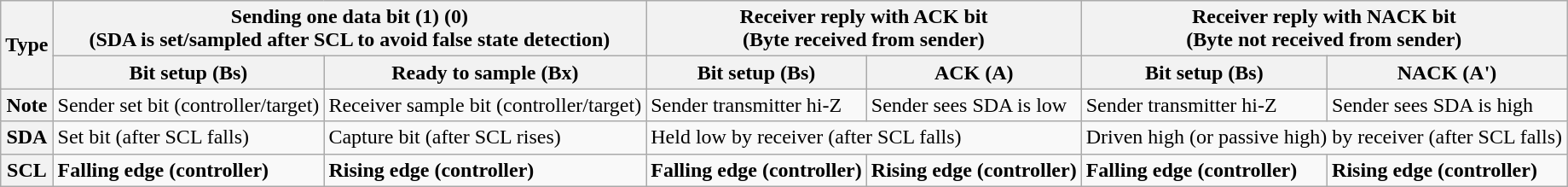<table class="wikitable">
<tr>
<th rowspan="2">Type</th>
<th colspan="2">Sending one data bit (1) (0)<br>(SDA is set/sampled after SCL to avoid false state detection)</th>
<th colspan="2">Receiver reply with ACK bit<br>(Byte received from sender)</th>
<th colspan="2">Receiver reply with NACK bit<br>(Byte not received from sender)</th>
</tr>
<tr>
<th>Bit setup (Bs)</th>
<th>Ready to sample (Bx)</th>
<th>Bit setup (Bs)</th>
<th>ACK (A)</th>
<th>Bit setup (Bs)</th>
<th>NACK (A')</th>
</tr>
<tr>
<th>Note</th>
<td>Sender set bit (controller/target)</td>
<td>Receiver sample bit (controller/target)</td>
<td>Sender transmitter hi-Z</td>
<td>Sender sees SDA is low</td>
<td>Sender transmitter hi-Z</td>
<td>Sender sees SDA is high</td>
</tr>
<tr>
<th>SDA</th>
<td>Set bit (after SCL falls)</td>
<td>Capture bit (after SCL rises)</td>
<td colspan="2">Held low by receiver (after SCL falls)</td>
<td colspan="2">Driven high (or passive high) by receiver (after SCL falls)</td>
</tr>
<tr>
<th>SCL</th>
<td><strong>Falling edge (controller)</strong></td>
<td><strong>Rising edge (controller)</strong></td>
<td><strong>Falling edge (controller)</strong></td>
<td><strong>Rising edge (controller)</strong></td>
<td><strong>Falling edge (controller)</strong></td>
<td><strong>Rising edge (controller)</strong></td>
</tr>
</table>
